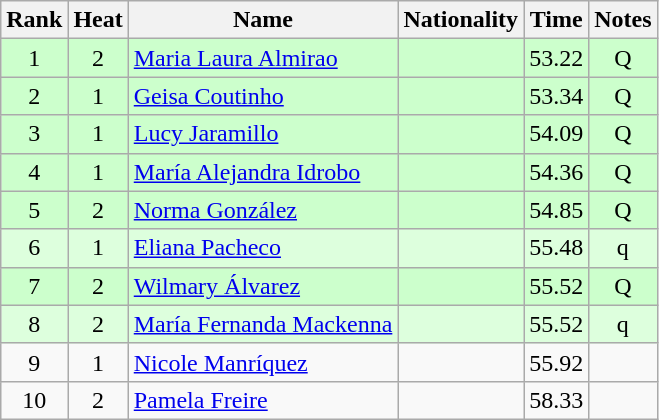<table class="wikitable sortable" style="text-align:center">
<tr>
<th>Rank</th>
<th>Heat</th>
<th>Name</th>
<th>Nationality</th>
<th>Time</th>
<th>Notes</th>
</tr>
<tr bgcolor=ccffcc>
<td>1</td>
<td>2</td>
<td align=left><a href='#'>Maria Laura Almirao</a></td>
<td align=left></td>
<td>53.22</td>
<td>Q</td>
</tr>
<tr bgcolor=ccffcc>
<td>2</td>
<td>1</td>
<td align=left><a href='#'>Geisa Coutinho</a></td>
<td align=left></td>
<td>53.34</td>
<td>Q</td>
</tr>
<tr bgcolor=ccffcc>
<td>3</td>
<td>1</td>
<td align=left><a href='#'>Lucy Jaramillo</a></td>
<td align=left></td>
<td>54.09</td>
<td>Q</td>
</tr>
<tr bgcolor=ccffcc>
<td>4</td>
<td>1</td>
<td align=left><a href='#'>María Alejandra Idrobo</a></td>
<td align=left></td>
<td>54.36</td>
<td>Q</td>
</tr>
<tr bgcolor=ccffcc>
<td>5</td>
<td>2</td>
<td align=left><a href='#'>Norma González</a></td>
<td align=left></td>
<td>54.85</td>
<td>Q</td>
</tr>
<tr bgcolor=ddffdd>
<td>6</td>
<td>1</td>
<td align=left><a href='#'>Eliana Pacheco</a></td>
<td align=left></td>
<td>55.48</td>
<td>q</td>
</tr>
<tr bgcolor=ccffcc>
<td>7</td>
<td>2</td>
<td align=left><a href='#'>Wilmary Álvarez</a></td>
<td align=left></td>
<td>55.52</td>
<td>Q</td>
</tr>
<tr bgcolor=ddffdd>
<td>8</td>
<td>2</td>
<td align=left><a href='#'>María Fernanda Mackenna</a></td>
<td align=left></td>
<td>55.52</td>
<td>q</td>
</tr>
<tr>
<td>9</td>
<td>1</td>
<td align=left><a href='#'>Nicole Manríquez</a></td>
<td align=left></td>
<td>55.92</td>
<td></td>
</tr>
<tr>
<td>10</td>
<td>2</td>
<td align=left><a href='#'>Pamela Freire</a></td>
<td align=left></td>
<td>58.33</td>
<td></td>
</tr>
</table>
